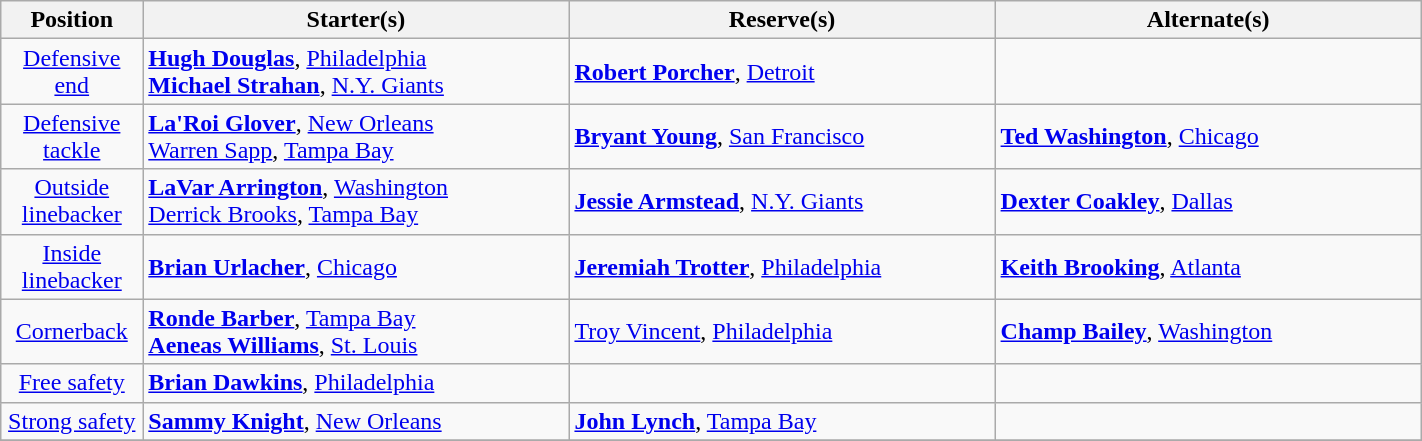<table class="wikitable" style="width:75%;">
<tr>
<th style="width:10%;">Position</th>
<th style="width:30%;">Starter(s)</th>
<th style="width:30%;">Reserve(s)</th>
<th style="width:30%;">Alternate(s)</th>
</tr>
<tr>
<td align=center><a href='#'>Defensive end</a></td>
<td> <strong><a href='#'>Hugh Douglas</a></strong>, <a href='#'>Philadelphia</a><br> <strong><a href='#'>Michael Strahan</a></strong>, <a href='#'>N.Y. Giants</a></td>
<td> <strong><a href='#'>Robert Porcher</a></strong>, <a href='#'>Detroit</a></td>
<td></td>
</tr>
<tr>
<td align=center><a href='#'>Defensive tackle</a></td>
<td> <strong><a href='#'>La'Roi Glover</a></strong>, <a href='#'>New Orleans</a><br> <a href='#'>Warren Sapp</a>, <a href='#'>Tampa Bay</a></td>
<td> <strong><a href='#'>Bryant Young</a></strong>, <a href='#'>San Francisco</a></td>
<td> <strong><a href='#'>Ted Washington</a></strong>, <a href='#'>Chicago</a></td>
</tr>
<tr>
<td align=center><a href='#'>Outside linebacker</a></td>
<td> <strong><a href='#'>LaVar Arrington</a></strong>, <a href='#'>Washington</a><br> <a href='#'>Derrick Brooks</a>, <a href='#'>Tampa Bay</a></td>
<td> <strong><a href='#'>Jessie Armstead</a></strong>, <a href='#'>N.Y. Giants</a></td>
<td> <strong><a href='#'>Dexter Coakley</a></strong>, <a href='#'>Dallas</a></td>
</tr>
<tr>
<td align=center><a href='#'>Inside linebacker</a></td>
<td> <strong><a href='#'>Brian Urlacher</a></strong>, <a href='#'>Chicago</a></td>
<td> <strong><a href='#'>Jeremiah Trotter</a></strong>, <a href='#'>Philadelphia</a></td>
<td> <strong><a href='#'>Keith Brooking</a></strong>, <a href='#'>Atlanta</a></td>
</tr>
<tr>
<td align=center><a href='#'>Cornerback</a></td>
<td> <strong><a href='#'>Ronde Barber</a></strong>, <a href='#'>Tampa Bay</a><br> <strong><a href='#'>Aeneas Williams</a></strong>, <a href='#'>St. Louis</a></td>
<td> <a href='#'>Troy Vincent</a>, <a href='#'>Philadelphia</a></td>
<td> <strong><a href='#'>Champ Bailey</a></strong>, <a href='#'>Washington</a></td>
</tr>
<tr>
<td align=center><a href='#'>Free safety</a></td>
<td> <strong><a href='#'>Brian Dawkins</a></strong>, <a href='#'>Philadelphia</a></td>
<td></td>
<td></td>
</tr>
<tr>
<td align=center><a href='#'>Strong safety</a></td>
<td> <strong><a href='#'>Sammy Knight</a></strong>, <a href='#'>New Orleans</a></td>
<td> <strong><a href='#'>John Lynch</a></strong>, <a href='#'>Tampa Bay</a></td>
<td></td>
</tr>
<tr>
</tr>
</table>
